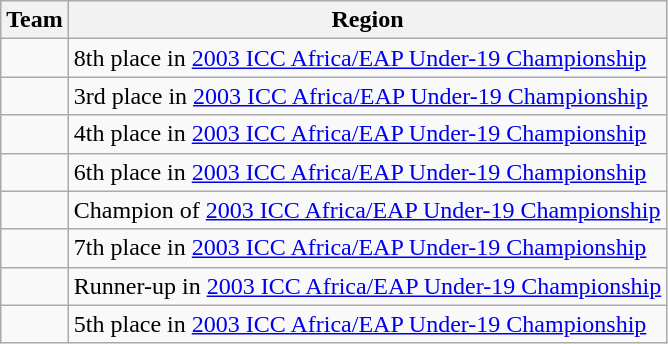<table class="wikitable">
<tr>
<th>Team</th>
<th>Region</th>
</tr>
<tr>
<td></td>
<td>8th place in <a href='#'>2003 ICC Africa/EAP Under-19 Championship</a></td>
</tr>
<tr>
<td></td>
<td>3rd place in <a href='#'>2003 ICC Africa/EAP Under-19 Championship</a></td>
</tr>
<tr>
<td></td>
<td>4th place in <a href='#'>2003 ICC Africa/EAP Under-19 Championship</a></td>
</tr>
<tr>
<td></td>
<td>6th place in <a href='#'>2003 ICC Africa/EAP Under-19 Championship</a></td>
</tr>
<tr>
<td></td>
<td>Champion of <a href='#'>2003 ICC Africa/EAP Under-19 Championship</a></td>
</tr>
<tr>
<td></td>
<td>7th place in <a href='#'>2003 ICC Africa/EAP Under-19 Championship</a></td>
</tr>
<tr>
<td></td>
<td>Runner-up in <a href='#'>2003 ICC Africa/EAP Under-19 Championship</a></td>
</tr>
<tr>
<td></td>
<td>5th place in <a href='#'>2003 ICC Africa/EAP Under-19 Championship</a></td>
</tr>
</table>
